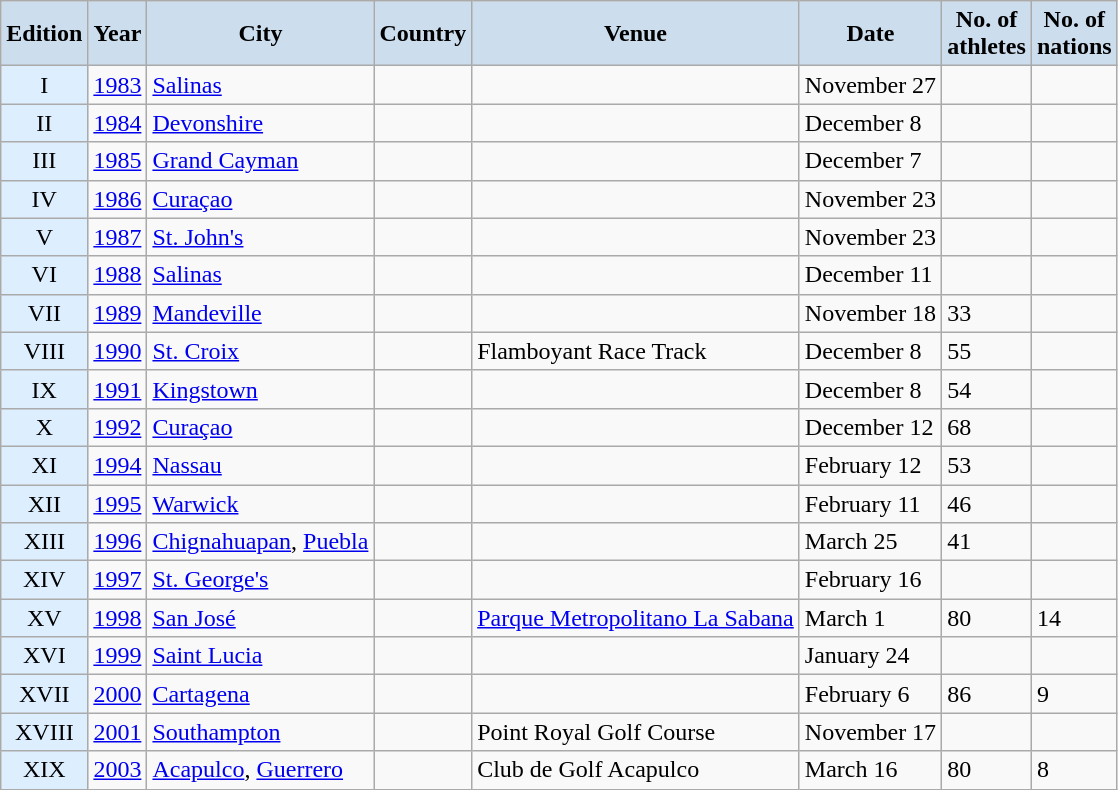<table class="wikitable" align="center">
<tr>
<th style="background-color: #CCDDEE;">Edition</th>
<th style="background-color: #CCDDEE;">Year</th>
<th style="background-color: #CCDDEE;">City</th>
<th style="background-color: #CCDDEE;">Country</th>
<th style="background-color: #CCDDEE;">Venue</th>
<th style="background-color: #CCDDEE;">Date</th>
<th style="background-color: #CCDDEE;">No. of<br>athletes</th>
<th style="background-color: #CCDDEE;">No. of<br>nations</th>
</tr>
<tr>
<td bgcolor=DDEEFF align="center">I</td>
<td><a href='#'>1983</a></td>
<td><a href='#'>Salinas</a></td>
<td></td>
<td></td>
<td>November 27</td>
<td></td>
<td></td>
</tr>
<tr>
<td bgcolor=DDEEFF align="center">II</td>
<td><a href='#'>1984</a></td>
<td><a href='#'>Devonshire</a></td>
<td></td>
<td></td>
<td>December 8</td>
<td></td>
<td></td>
</tr>
<tr>
<td bgcolor=DDEEFF align="center">III</td>
<td><a href='#'>1985</a></td>
<td><a href='#'>Grand Cayman</a></td>
<td></td>
<td></td>
<td>December 7</td>
<td></td>
<td></td>
</tr>
<tr>
<td bgcolor=DDEEFF align="center">IV</td>
<td><a href='#'>1986</a></td>
<td><a href='#'>Curaçao</a></td>
<td></td>
<td></td>
<td>November 23</td>
<td></td>
<td></td>
</tr>
<tr>
<td bgcolor=DDEEFF align="center">V</td>
<td><a href='#'>1987</a></td>
<td><a href='#'>St. John's</a></td>
<td></td>
<td></td>
<td>November 23</td>
<td></td>
<td></td>
</tr>
<tr>
<td bgcolor=DDEEFF align="center">VI</td>
<td><a href='#'>1988</a></td>
<td><a href='#'>Salinas</a></td>
<td></td>
<td></td>
<td>December 11</td>
<td></td>
<td></td>
</tr>
<tr>
<td bgcolor=DDEEFF align="center">VII</td>
<td><a href='#'>1989</a></td>
<td><a href='#'>Mandeville</a></td>
<td></td>
<td></td>
<td>November 18</td>
<td>33</td>
<td></td>
</tr>
<tr>
<td bgcolor=DDEEFF align="center">VIII</td>
<td><a href='#'>1990</a></td>
<td><a href='#'>St. Croix</a></td>
<td></td>
<td>Flamboyant Race Track</td>
<td>December 8</td>
<td>55</td>
<td></td>
</tr>
<tr>
<td bgcolor=DDEEFF align="center">IX</td>
<td><a href='#'>1991</a></td>
<td><a href='#'>Kingstown</a></td>
<td></td>
<td></td>
<td>December 8</td>
<td>54</td>
<td></td>
</tr>
<tr>
<td bgcolor=DDEEFF align="center">X</td>
<td><a href='#'>1992</a></td>
<td><a href='#'>Curaçao</a></td>
<td></td>
<td></td>
<td>December 12</td>
<td>68</td>
<td></td>
</tr>
<tr>
<td bgcolor=DDEEFF align="center">XI</td>
<td><a href='#'>1994</a></td>
<td><a href='#'>Nassau</a></td>
<td></td>
<td></td>
<td>February 12</td>
<td>53</td>
<td></td>
</tr>
<tr>
<td bgcolor=DDEEFF align="center">XII</td>
<td><a href='#'>1995</a></td>
<td><a href='#'>Warwick</a></td>
<td></td>
<td></td>
<td>February 11</td>
<td>46</td>
<td></td>
</tr>
<tr>
<td bgcolor=DDEEFF align="center">XIII</td>
<td><a href='#'>1996</a></td>
<td><a href='#'>Chignahuapan</a>, <a href='#'>Puebla</a></td>
<td></td>
<td></td>
<td>March 25</td>
<td>41</td>
<td></td>
</tr>
<tr>
<td bgcolor=DDEEFF align="center">XIV</td>
<td><a href='#'>1997</a></td>
<td><a href='#'>St. George's</a></td>
<td></td>
<td></td>
<td>February 16</td>
<td></td>
<td></td>
</tr>
<tr>
<td bgcolor=DDEEFF align="center">XV</td>
<td><a href='#'>1998</a></td>
<td><a href='#'>San José</a></td>
<td></td>
<td><a href='#'>Parque Metropolitano La Sabana</a></td>
<td>March 1</td>
<td>80</td>
<td>14</td>
</tr>
<tr>
<td bgcolor=DDEEFF align="center">XVI</td>
<td><a href='#'>1999</a></td>
<td><a href='#'>Saint Lucia</a></td>
<td></td>
<td></td>
<td>January 24</td>
<td></td>
<td></td>
</tr>
<tr>
<td bgcolor=DDEEFF align="center">XVII</td>
<td><a href='#'>2000</a></td>
<td><a href='#'>Cartagena</a></td>
<td></td>
<td></td>
<td>February 6</td>
<td>86</td>
<td>9</td>
</tr>
<tr>
<td bgcolor=DDEEFF align="center">XVIII</td>
<td><a href='#'>2001</a></td>
<td><a href='#'>Southampton</a></td>
<td></td>
<td>Point Royal Golf Course</td>
<td>November 17</td>
<td></td>
<td></td>
</tr>
<tr>
<td bgcolor=DDEEFF align="center">XIX</td>
<td><a href='#'>2003</a></td>
<td><a href='#'>Acapulco</a>, <a href='#'>Guerrero</a></td>
<td></td>
<td>Club de Golf Acapulco</td>
<td>March 16</td>
<td>80</td>
<td>8</td>
</tr>
</table>
